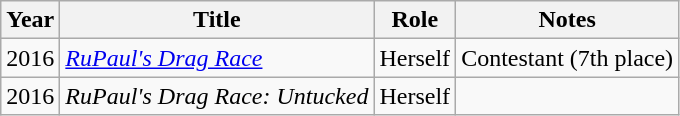<table class="wikitable plainrowheaders sortable">
<tr>
<th scope="col">Year</th>
<th scope="col">Title</th>
<th scope="col">Role</th>
<th scope="col">Notes</th>
</tr>
<tr>
<td>2016</td>
<td scope="row"><em><a href='#'>RuPaul's Drag Race</a></em></td>
<td>Herself</td>
<td>Contestant (7th place)</td>
</tr>
<tr>
<td>2016</td>
<td scope="row"><em>RuPaul's Drag Race: Untucked</em></td>
<td>Herself</td>
<td></td>
</tr>
</table>
